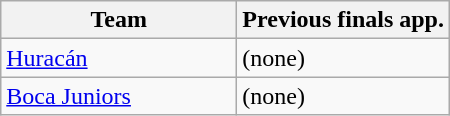<table class="wikitable">
<tr>
<th width=150px>Team</th>
<th>Previous finals app.</th>
</tr>
<tr>
<td><a href='#'>Huracán</a></td>
<td>(none)</td>
</tr>
<tr>
<td><a href='#'>Boca Juniors</a></td>
<td>(none)</td>
</tr>
</table>
